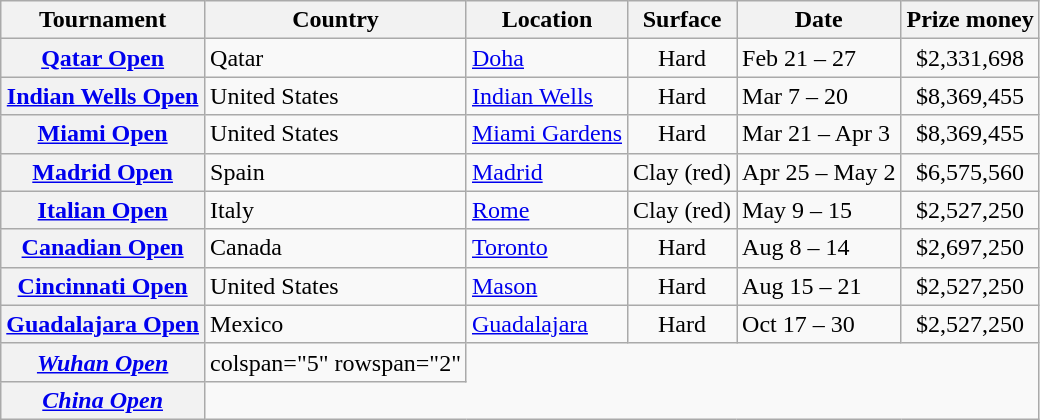<table class="wikitable plainrowheaders nowrap">
<tr>
<th scope="col">Tournament</th>
<th scope="col">Country</th>
<th scope="col">Location</th>
<th scope="col">Surface</th>
<th scope="col">Date</th>
<th scope="col">Prize money</th>
</tr>
<tr>
<th scope="row"><a href='#'>Qatar Open</a></th>
<td>Qatar</td>
<td><a href='#'>Doha</a></td>
<td align="center">Hard</td>
<td>Feb 21 – 27</td>
<td align="center">$2,331,698</td>
</tr>
<tr>
<th scope="row"><a href='#'>Indian Wells Open</a></th>
<td>United States</td>
<td><a href='#'>Indian Wells</a></td>
<td align="center">Hard</td>
<td>Mar 7 – 20</td>
<td align="center">$8,369,455</td>
</tr>
<tr>
<th scope="row"><a href='#'>Miami Open</a></th>
<td>United States</td>
<td><a href='#'>Miami Gardens</a></td>
<td align="center">Hard</td>
<td>Mar 21 – Apr 3</td>
<td align="center">$8,369,455</td>
</tr>
<tr>
<th scope="row"><a href='#'>Madrid Open</a></th>
<td>Spain</td>
<td><a href='#'>Madrid</a></td>
<td align="center">Clay (red)</td>
<td>Apr 25 – May 2</td>
<td align="center">$6,575,560</td>
</tr>
<tr>
<th scope="row"><a href='#'>Italian Open</a></th>
<td>Italy</td>
<td><a href='#'>Rome</a></td>
<td align="center">Clay (red)</td>
<td>May 9 – 15</td>
<td align="center">$2,527,250</td>
</tr>
<tr>
<th scope="row"><a href='#'>Canadian Open</a></th>
<td>Canada</td>
<td><a href='#'>Toronto</a></td>
<td align="center">Hard</td>
<td>Aug 8 – 14</td>
<td align="center">$2,697,250</td>
</tr>
<tr>
<th scope="row"><a href='#'>Cincinnati Open</a></th>
<td>United States</td>
<td><a href='#'>Mason</a></td>
<td align="center">Hard</td>
<td>Aug 15 – 21</td>
<td align="center">$2,527,250</td>
</tr>
<tr>
<th scope="row"><a href='#'>Guadalajara Open</a></th>
<td>Mexico</td>
<td><a href='#'>Guadalajara</a></td>
<td align="center">Hard</td>
<td>Oct 17 – 30</td>
<td align="center">$2,527,250</td>
</tr>
<tr>
<th scope="row"><em><a href='#'>Wuhan Open</a></em></th>
<td>colspan="5" rowspan="2" </td>
</tr>
<tr>
<th scope="row"><em><a href='#'>China Open</a></em></th>
</tr>
</table>
